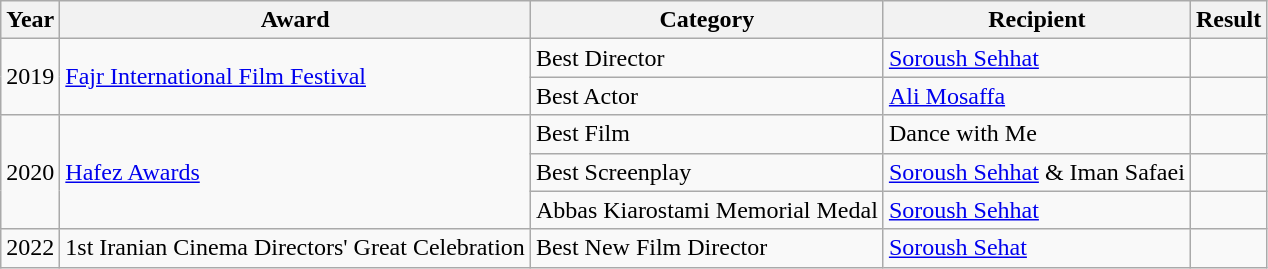<table class="wikitable sortable">
<tr>
<th>Year</th>
<th>Award</th>
<th>Category</th>
<th>Recipient</th>
<th>Result</th>
</tr>
<tr>
<td rowspan="2">2019</td>
<td rowspan="2"><a href='#'>Fajr International Film Festival</a></td>
<td>Best Director</td>
<td><a href='#'>Soroush Sehhat</a></td>
<td></td>
</tr>
<tr>
<td>Best Actor</td>
<td><a href='#'>Ali Mosaffa</a></td>
<td></td>
</tr>
<tr>
<td rowspan="3">2020</td>
<td rowspan="3"><a href='#'>Hafez Awards</a></td>
<td>Best Film</td>
<td>Dance with Me</td>
<td></td>
</tr>
<tr>
<td>Best Screenplay</td>
<td><a href='#'>Soroush Sehhat</a> & Iman Safaei</td>
<td></td>
</tr>
<tr>
<td>Abbas Kiarostami Memorial Medal</td>
<td><a href='#'>Soroush Sehhat</a></td>
<td></td>
</tr>
<tr>
<td>2022</td>
<td>1st Iranian Cinema Directors' Great Celebration</td>
<td>Best New Film Director</td>
<td><a href='#'>Soroush Sehat</a></td>
<td></td>
</tr>
</table>
